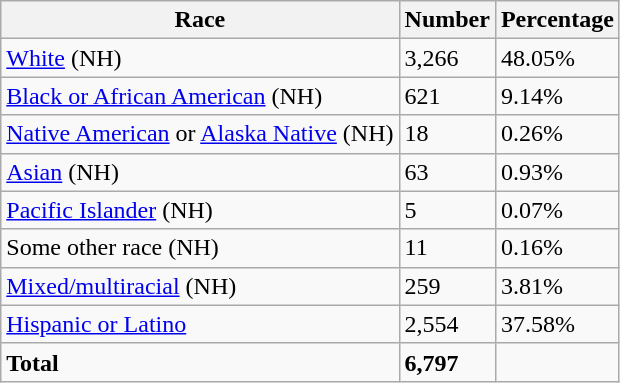<table class="wikitable">
<tr>
<th>Race</th>
<th>Number</th>
<th>Percentage</th>
</tr>
<tr>
<td><a href='#'>White</a> (NH)</td>
<td>3,266</td>
<td>48.05%</td>
</tr>
<tr>
<td><a href='#'>Black or African American</a> (NH)</td>
<td>621</td>
<td>9.14%</td>
</tr>
<tr>
<td><a href='#'>Native American</a> or <a href='#'>Alaska Native</a> (NH)</td>
<td>18</td>
<td>0.26%</td>
</tr>
<tr>
<td><a href='#'>Asian</a> (NH)</td>
<td>63</td>
<td>0.93%</td>
</tr>
<tr>
<td><a href='#'>Pacific Islander</a> (NH)</td>
<td>5</td>
<td>0.07%</td>
</tr>
<tr>
<td>Some other race (NH)</td>
<td>11</td>
<td>0.16%</td>
</tr>
<tr>
<td><a href='#'>Mixed/multiracial</a> (NH)</td>
<td>259</td>
<td>3.81%</td>
</tr>
<tr>
<td><a href='#'>Hispanic or Latino</a></td>
<td>2,554</td>
<td>37.58%</td>
</tr>
<tr>
<td><strong>Total</strong></td>
<td><strong>6,797</strong></td>
<td></td>
</tr>
</table>
